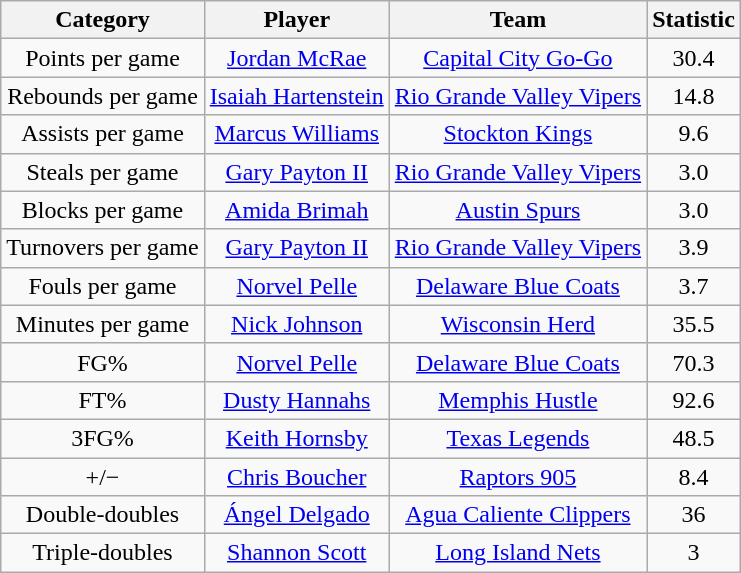<table class="wikitable" style="text-align:center">
<tr>
<th>Category</th>
<th>Player</th>
<th>Team</th>
<th>Statistic</th>
</tr>
<tr>
<td>Points per game</td>
<td><a href='#'>Jordan McRae</a></td>
<td><a href='#'>Capital City Go-Go</a></td>
<td>30.4</td>
</tr>
<tr>
<td>Rebounds per game</td>
<td><a href='#'>Isaiah Hartenstein</a></td>
<td><a href='#'>Rio Grande Valley Vipers</a></td>
<td>14.8</td>
</tr>
<tr>
<td>Assists per game</td>
<td><a href='#'>Marcus Williams</a></td>
<td><a href='#'>Stockton Kings</a></td>
<td>9.6</td>
</tr>
<tr>
<td>Steals per game</td>
<td><a href='#'>Gary Payton II</a></td>
<td><a href='#'>Rio Grande Valley Vipers</a></td>
<td>3.0</td>
</tr>
<tr>
<td>Blocks per game</td>
<td><a href='#'>Amida Brimah</a></td>
<td><a href='#'>Austin Spurs</a></td>
<td>3.0</td>
</tr>
<tr>
<td>Turnovers per game</td>
<td><a href='#'>Gary Payton II</a></td>
<td><a href='#'>Rio Grande Valley Vipers</a></td>
<td>3.9</td>
</tr>
<tr>
<td>Fouls per game</td>
<td><a href='#'>Norvel Pelle</a></td>
<td><a href='#'>Delaware Blue Coats</a></td>
<td>3.7</td>
</tr>
<tr>
<td>Minutes per game</td>
<td><a href='#'>Nick Johnson</a></td>
<td><a href='#'>Wisconsin Herd</a></td>
<td>35.5</td>
</tr>
<tr>
<td>FG%</td>
<td><a href='#'>Norvel Pelle</a></td>
<td><a href='#'>Delaware Blue Coats</a></td>
<td>70.3</td>
</tr>
<tr>
<td>FT%</td>
<td><a href='#'>Dusty Hannahs</a></td>
<td><a href='#'>Memphis Hustle</a></td>
<td>92.6</td>
</tr>
<tr>
<td>3FG%</td>
<td><a href='#'>Keith Hornsby</a></td>
<td><a href='#'>Texas Legends</a></td>
<td>48.5</td>
</tr>
<tr>
<td>+/−</td>
<td><a href='#'>Chris Boucher</a></td>
<td><a href='#'>Raptors 905</a></td>
<td>8.4</td>
</tr>
<tr>
<td>Double-doubles</td>
<td><a href='#'>Ángel Delgado</a></td>
<td><a href='#'>Agua Caliente Clippers</a></td>
<td>36</td>
</tr>
<tr>
<td>Triple-doubles</td>
<td><a href='#'>Shannon Scott</a></td>
<td><a href='#'>Long Island Nets</a></td>
<td>3</td>
</tr>
</table>
